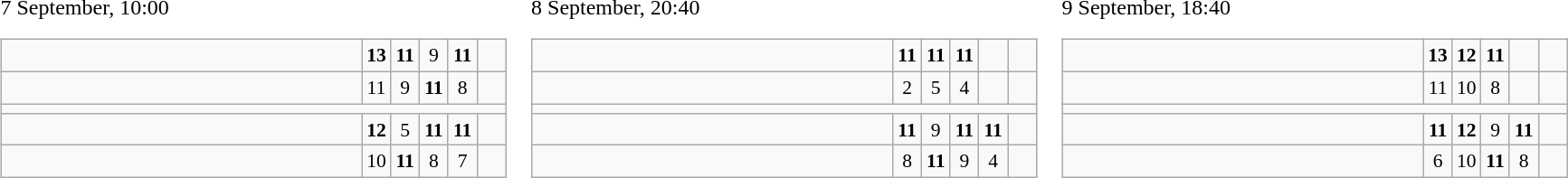<table>
<tr>
<td>7 September, 10:00<br><table class="wikitable" style="text-align:center; font-size:90%;">
<tr>
<td style="width:18em; text-align:left;"><strong></strong></td>
<td style="width:1em"><strong>13</strong></td>
<td style="width:1em"><strong>11</strong></td>
<td style="width:1em">9</td>
<td style="width:1em"><strong>11</strong></td>
<td style="width:1em"></td>
</tr>
<tr>
<td style="text-align:left;"></td>
<td>11</td>
<td>9</td>
<td><strong>11</strong></td>
<td>8</td>
<td></td>
</tr>
<tr>
<td colspan="6"></td>
</tr>
<tr>
<td style="text-align:left;"><strong></strong></td>
<td><strong>12</strong></td>
<td>5</td>
<td><strong>11</strong></td>
<td><strong>11</strong></td>
<td></td>
</tr>
<tr>
<td style="text-align:left;"></td>
<td>10</td>
<td><strong>11</strong></td>
<td>8</td>
<td>7</td>
<td></td>
</tr>
</table>
</td>
<td>8 September, 20:40<br><table class="wikitable" style="text-align:center; font-size:90%;">
<tr>
<td style="width:18em; text-align:left;"><strong></strong></td>
<td style="width:1em"><strong>11</strong></td>
<td style="width:1em"><strong>11</strong></td>
<td style="width:1em"><strong>11</strong></td>
<td style="width:1em"></td>
<td style="width:1em"></td>
</tr>
<tr>
<td style="text-align:left;"></td>
<td>2</td>
<td>5</td>
<td>4</td>
<td></td>
<td></td>
</tr>
<tr>
<td colspan="6"></td>
</tr>
<tr>
<td style="text-align:left;"><strong></strong></td>
<td><strong>11</strong></td>
<td>9</td>
<td><strong>11</strong></td>
<td><strong>11</strong></td>
<td></td>
</tr>
<tr>
<td style="text-align:left;"></td>
<td>8</td>
<td><strong>11</strong></td>
<td>9</td>
<td>4</td>
<td></td>
</tr>
</table>
</td>
<td>9 September, 18:40<br><table class="wikitable" style="text-align:center; font-size:90%;">
<tr>
<td style="width:18em; text-align:left;"><strong></strong></td>
<td style="width:1em"><strong>13</strong></td>
<td style="width:1em"><strong>12</strong></td>
<td style="width:1em"><strong>11</strong></td>
<td style="width:1em"></td>
<td style="width:1em"></td>
</tr>
<tr>
<td style="text-align:left;"></td>
<td>11</td>
<td>10</td>
<td>8</td>
<td></td>
<td></td>
</tr>
<tr>
<td colspan="6"></td>
</tr>
<tr>
<td style="text-align:left;"><strong></strong></td>
<td><strong>11</strong></td>
<td><strong>12</strong></td>
<td>9</td>
<td><strong>11</strong></td>
<td></td>
</tr>
<tr>
<td style="text-align:left;"></td>
<td>6</td>
<td>10</td>
<td><strong>11</strong></td>
<td>8</td>
<td></td>
</tr>
</table>
</td>
</tr>
</table>
